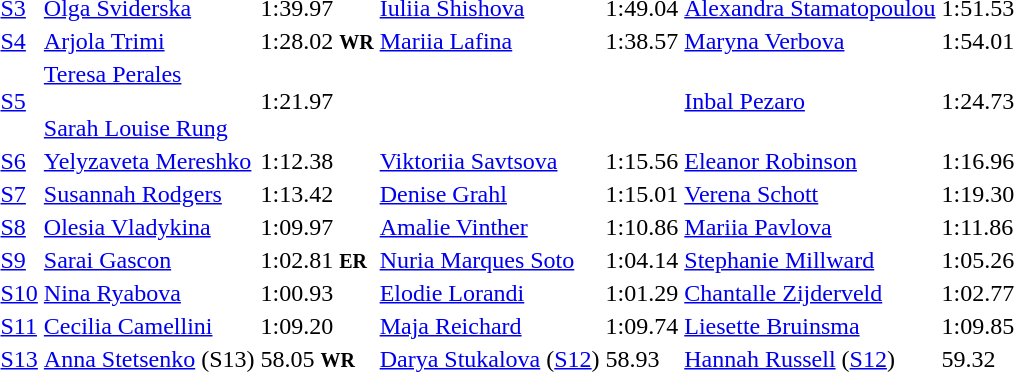<table>
<tr>
<td><a href='#'>S3</a></td>
<td><a href='#'>Olga Sviderska</a><br></td>
<td>1:39.97</td>
<td><a href='#'>Iuliia Shishova</a><br></td>
<td>1:49.04</td>
<td><a href='#'>Alexandra Stamatopoulou</a><br></td>
<td>1:51.53</td>
</tr>
<tr>
<td><a href='#'>S4</a></td>
<td><a href='#'>Arjola Trimi</a><br></td>
<td>1:28.02 <small><strong>WR</strong></small></td>
<td><a href='#'>Mariia Lafina</a><br></td>
<td>1:38.57</td>
<td><a href='#'>Maryna Verbova</a><br></td>
<td>1:54.01</td>
</tr>
<tr>
<td><a href='#'>S5</a></td>
<td><a href='#'>Teresa Perales</a><br><br><a href='#'>Sarah Louise Rung</a><br></td>
<td>1:21.97</td>
<td></td>
<td></td>
<td><a href='#'>Inbal Pezaro</a><br></td>
<td>1:24.73</td>
</tr>
<tr>
<td><a href='#'>S6</a></td>
<td><a href='#'>Yelyzaveta Mereshko</a><br></td>
<td>1:12.38</td>
<td><a href='#'>Viktoriia Savtsova</a><br></td>
<td>1:15.56</td>
<td><a href='#'>Eleanor Robinson</a><br></td>
<td>1:16.96</td>
</tr>
<tr>
<td><a href='#'>S7</a></td>
<td><a href='#'>Susannah Rodgers</a><br></td>
<td>1:13.42</td>
<td><a href='#'>Denise Grahl</a><br></td>
<td>1:15.01</td>
<td><a href='#'>Verena Schott</a><br></td>
<td>1:19.30</td>
</tr>
<tr>
<td><a href='#'>S8</a></td>
<td><a href='#'>Olesia Vladykina</a><br></td>
<td>1:09.97</td>
<td><a href='#'>Amalie Vinther</a><br></td>
<td>1:10.86</td>
<td><a href='#'>Mariia Pavlova</a><br></td>
<td>1:11.86</td>
</tr>
<tr>
<td><a href='#'>S9</a></td>
<td><a href='#'>Sarai Gascon</a><br></td>
<td>1:02.81 <small><strong>ER</strong></small></td>
<td><a href='#'>Nuria Marques Soto</a><br></td>
<td>1:04.14</td>
<td><a href='#'>Stephanie Millward</a><br></td>
<td>1:05.26</td>
</tr>
<tr>
<td><a href='#'>S10</a></td>
<td><a href='#'>Nina Ryabova</a><br></td>
<td>1:00.93</td>
<td><a href='#'>Elodie Lorandi</a><br></td>
<td>1:01.29</td>
<td><a href='#'>Chantalle Zijderveld</a><br></td>
<td>1:02.77</td>
</tr>
<tr>
<td><a href='#'>S11</a></td>
<td><a href='#'>Cecilia Camellini</a><br></td>
<td>1:09.20</td>
<td><a href='#'>Maja Reichard</a><br></td>
<td>1:09.74</td>
<td><a href='#'>Liesette Bruinsma</a><br></td>
<td>1:09.85</td>
</tr>
<tr>
<td><a href='#'>S13</a></td>
<td><a href='#'>Anna Stetsenko</a> (S13)<br></td>
<td>58.05 <small><strong>WR</strong></small></td>
<td><a href='#'>Darya Stukalova</a> (<a href='#'>S12</a>)<br></td>
<td>58.93</td>
<td><a href='#'>Hannah Russell</a> (<a href='#'>S12</a>)<br></td>
<td>59.32</td>
</tr>
</table>
